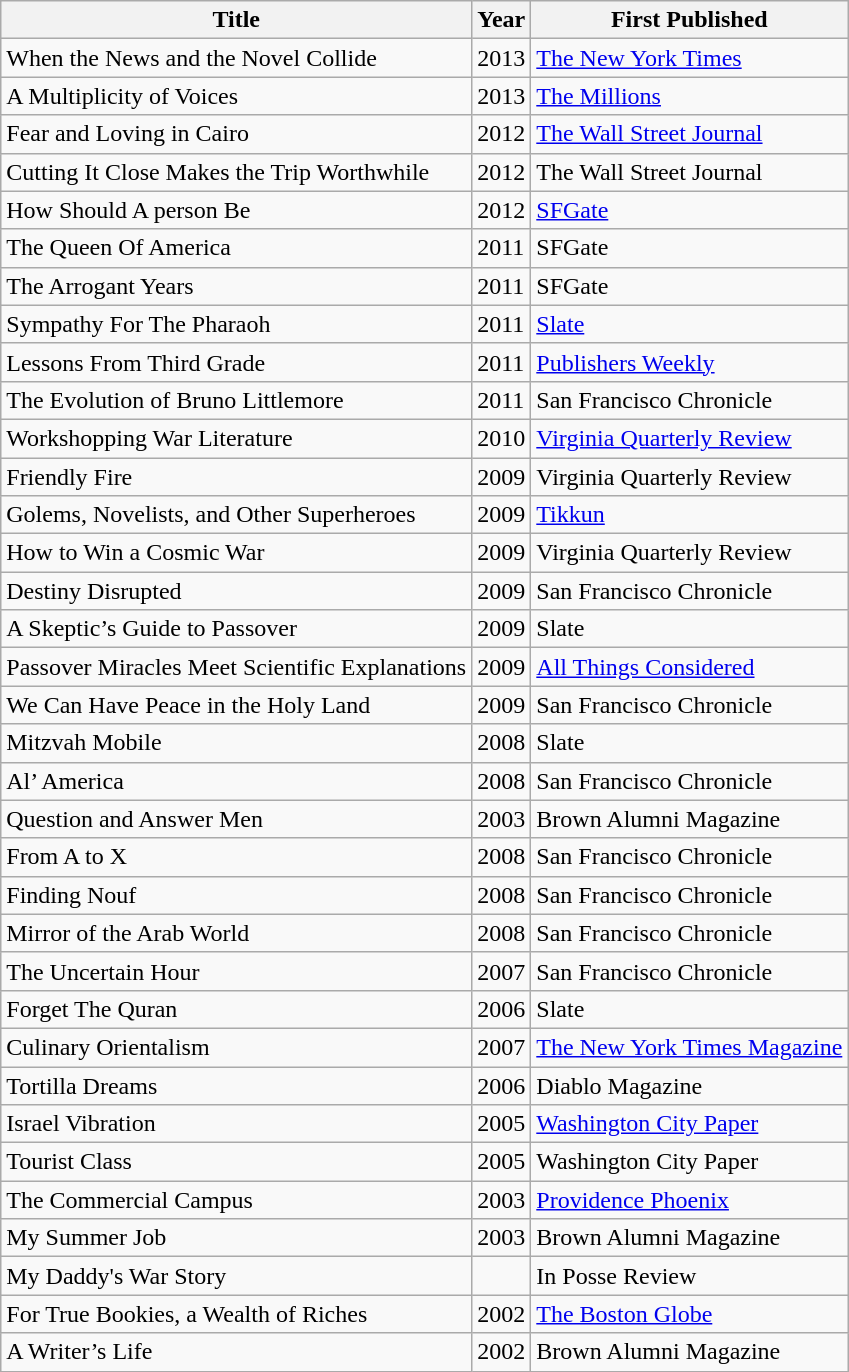<table class="wikitable sortable">
<tr>
<th>Title</th>
<th>Year</th>
<th>First Published</th>
</tr>
<tr>
<td>When the News and the Novel Collide</td>
<td>2013</td>
<td><a href='#'>The New York Times</a></td>
</tr>
<tr>
<td>A Multiplicity of Voices</td>
<td>2013</td>
<td><a href='#'>The Millions</a></td>
</tr>
<tr>
<td>Fear and Loving in Cairo</td>
<td>2012</td>
<td><a href='#'>The Wall Street Journal</a></td>
</tr>
<tr>
<td>Cutting It Close Makes the Trip Worthwhile</td>
<td>2012</td>
<td>The Wall Street Journal</td>
</tr>
<tr>
<td>How Should A person Be</td>
<td>2012</td>
<td><a href='#'>SFGate</a></td>
</tr>
<tr>
<td>The Queen Of America</td>
<td>2011</td>
<td>SFGate</td>
</tr>
<tr>
<td>The Arrogant Years</td>
<td>2011</td>
<td>SFGate</td>
</tr>
<tr>
<td>Sympathy For The Pharaoh</td>
<td>2011</td>
<td><a href='#'>Slate</a></td>
</tr>
<tr>
<td>Lessons From Third Grade</td>
<td>2011</td>
<td><a href='#'>Publishers Weekly</a></td>
</tr>
<tr>
<td>The Evolution of Bruno Littlemore</td>
<td>2011</td>
<td>San Francisco Chronicle</td>
</tr>
<tr>
<td>Workshopping War Literature</td>
<td>2010</td>
<td><a href='#'>Virginia Quarterly Review</a></td>
</tr>
<tr>
<td>Friendly Fire</td>
<td>2009</td>
<td>Virginia Quarterly Review</td>
</tr>
<tr>
<td>Golems, Novelists, and Other Superheroes</td>
<td>2009</td>
<td><a href='#'>Tikkun</a></td>
</tr>
<tr>
<td>How to Win a Cosmic War</td>
<td>2009</td>
<td>Virginia Quarterly Review</td>
</tr>
<tr>
<td>Destiny Disrupted</td>
<td>2009</td>
<td>San Francisco Chronicle</td>
</tr>
<tr>
<td>A Skeptic’s Guide to Passover</td>
<td>2009</td>
<td>Slate</td>
</tr>
<tr>
<td>Passover Miracles Meet Scientific Explanations</td>
<td>2009</td>
<td><a href='#'>All Things Considered</a></td>
</tr>
<tr>
<td>We Can Have Peace in the Holy Land</td>
<td>2009</td>
<td>San Francisco Chronicle</td>
</tr>
<tr>
<td>Mitzvah Mobile</td>
<td>2008</td>
<td>Slate</td>
</tr>
<tr>
<td>Al’ America</td>
<td>2008</td>
<td>San Francisco Chronicle</td>
</tr>
<tr>
<td>Question and Answer Men</td>
<td>2003</td>
<td>Brown Alumni Magazine</td>
</tr>
<tr>
<td>From A to X</td>
<td>2008</td>
<td>San Francisco Chronicle</td>
</tr>
<tr>
<td>Finding Nouf</td>
<td>2008</td>
<td>San Francisco Chronicle</td>
</tr>
<tr>
<td>Mirror of the Arab World</td>
<td>2008</td>
<td>San Francisco Chronicle</td>
</tr>
<tr>
<td>The Uncertain Hour</td>
<td>2007</td>
<td>San Francisco Chronicle</td>
</tr>
<tr>
<td>Forget The Quran</td>
<td>2006</td>
<td>Slate</td>
</tr>
<tr>
<td>Culinary Orientalism</td>
<td>2007</td>
<td><a href='#'>The New York Times Magazine</a></td>
</tr>
<tr>
<td>Tortilla Dreams</td>
<td>2006</td>
<td>Diablo Magazine</td>
</tr>
<tr>
<td>Israel Vibration</td>
<td>2005</td>
<td><a href='#'>Washington City Paper</a></td>
</tr>
<tr>
<td>Tourist Class</td>
<td>2005</td>
<td>Washington City Paper</td>
</tr>
<tr>
<td>The Commercial Campus</td>
<td>2003</td>
<td><a href='#'>Providence Phoenix</a></td>
</tr>
<tr>
<td>My Summer Job</td>
<td>2003</td>
<td>Brown Alumni Magazine</td>
</tr>
<tr>
<td>My Daddy's War Story</td>
<td></td>
<td>In Posse Review</td>
</tr>
<tr>
<td>For True Bookies, a Wealth of Riches</td>
<td>2002</td>
<td><a href='#'>The Boston Globe</a></td>
</tr>
<tr>
<td>A Writer’s Life</td>
<td>2002</td>
<td>Brown Alumni Magazine</td>
</tr>
</table>
